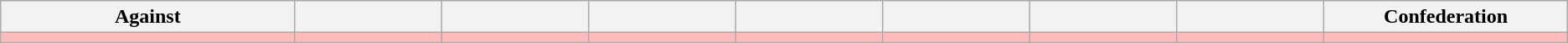<table class="wikitable sortable" style="text-align: center; font-size: 100%;">
<tr>
<th width=10%>Against</th>
<th width=5%></th>
<th width=5%></th>
<th width=5%></th>
<th width=5%></th>
<th width=5%></th>
<th width=5%></th>
<th width=5%></th>
<th width=8%>Confederation</th>
</tr>
<tr bgcolor="#ffbbbb">
<td></td>
<td></td>
<td></td>
<td></td>
<td></td>
<td></td>
<td></td>
<td></td>
<td></td>
</tr>
</table>
